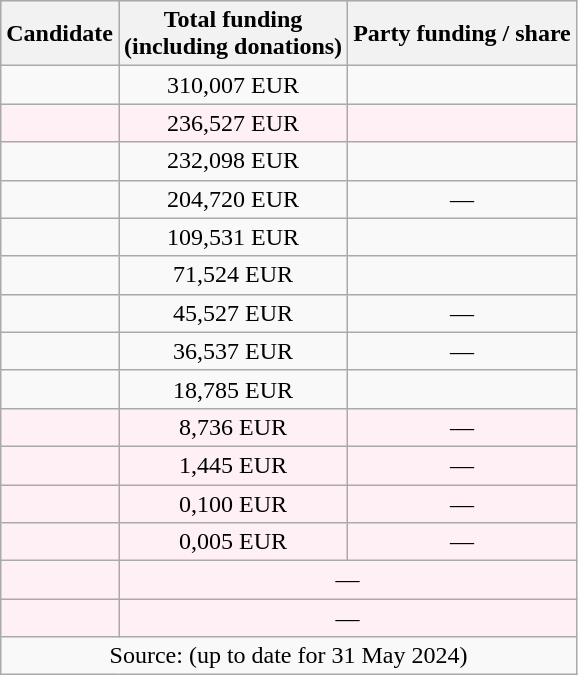<table class="wikitable sortable" style="text-align:center">
<tr bgcolor=lightgrey>
<th>Candidate</th>
<th>Total funding<br>(including donations)</th>
<th>Party funding / share</th>
</tr>
<tr>
<td align=left></td>
<td>310,007 EUR</td>
<td></td>
</tr>
<tr style="background:lavenderblush;">
<td align=left></td>
<td>236,527 EUR</td>
<td></td>
</tr>
<tr>
<td align=left></td>
<td>232,098 EUR</td>
<td></td>
</tr>
<tr>
<td align=left></td>
<td>204,720 EUR</td>
<td>—</td>
</tr>
<tr>
<td align=left></td>
<td>109,531 EUR</td>
<td></td>
</tr>
<tr>
<td align=left></td>
<td>71,524 EUR</td>
<td></td>
</tr>
<tr>
<td align=left></td>
<td>45,527 EUR</td>
<td>—</td>
</tr>
<tr>
<td align=left></td>
<td>36,537 EUR</td>
<td>—</td>
</tr>
<tr>
<td align=left></td>
<td>18,785 EUR</td>
<td></td>
</tr>
<tr style="background:lavenderblush;">
<td align=left></td>
<td>8,736 EUR</td>
<td>—</td>
</tr>
<tr style="background:lavenderblush;">
<td align=left></td>
<td>1,445 EUR</td>
<td>—</td>
</tr>
<tr style="background:lavenderblush;">
<td align=left></td>
<td>0,100 EUR</td>
<td>—</td>
</tr>
<tr style="background:lavenderblush;">
<td align=left></td>
<td>0,005 EUR</td>
<td>—</td>
</tr>
<tr style="background:lavenderblush;">
<td align=left></td>
<td colspan=2>—</td>
</tr>
<tr style="background:lavenderblush;">
<td align=left></td>
<td colspan=2>—</td>
</tr>
<tr class=sortbottom>
<td colspan=3>Source:  (up to date for 31 May 2024)</td>
</tr>
</table>
